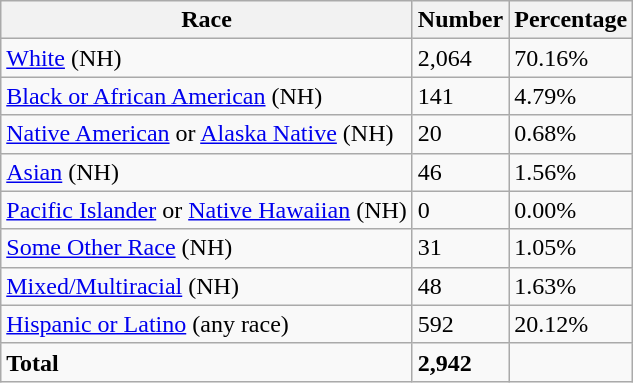<table class="wikitable">
<tr>
<th>Race</th>
<th>Number</th>
<th>Percentage</th>
</tr>
<tr>
<td><a href='#'>White</a> (NH)</td>
<td>2,064</td>
<td>70.16%</td>
</tr>
<tr>
<td><a href='#'>Black or African American</a> (NH)</td>
<td>141</td>
<td>4.79%</td>
</tr>
<tr>
<td><a href='#'>Native American</a> or <a href='#'>Alaska Native</a> (NH)</td>
<td>20</td>
<td>0.68%</td>
</tr>
<tr>
<td><a href='#'>Asian</a> (NH)</td>
<td>46</td>
<td>1.56%</td>
</tr>
<tr>
<td><a href='#'>Pacific Islander</a> or <a href='#'>Native Hawaiian</a> (NH)</td>
<td>0</td>
<td>0.00%</td>
</tr>
<tr>
<td><a href='#'>Some Other Race</a> (NH)</td>
<td>31</td>
<td>1.05%</td>
</tr>
<tr>
<td><a href='#'>Mixed/Multiracial</a> (NH)</td>
<td>48</td>
<td>1.63%</td>
</tr>
<tr>
<td><a href='#'>Hispanic or Latino</a> (any race)</td>
<td>592</td>
<td>20.12%</td>
</tr>
<tr>
<td><strong>Total</strong></td>
<td><strong>2,942</strong></td>
</tr>
</table>
